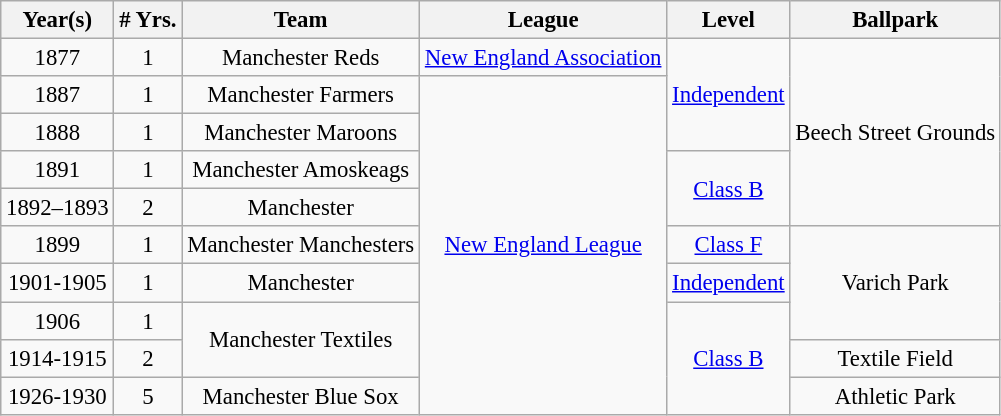<table class="wikitable" style="text-align:center; font-size: 95%;">
<tr>
<th>Year(s)</th>
<th># Yrs.</th>
<th>Team</th>
<th>League</th>
<th>Level</th>
<th>Ballpark</th>
</tr>
<tr>
<td>1877</td>
<td>1</td>
<td>Manchester Reds</td>
<td><a href='#'>New England Association</a></td>
<td rowspan=3><a href='#'>Independent</a></td>
<td rowspan=5>Beech Street Grounds</td>
</tr>
<tr>
<td>1887</td>
<td>1</td>
<td>Manchester Farmers</td>
<td rowspan=10><a href='#'>New England League</a></td>
</tr>
<tr>
<td>1888</td>
<td>1</td>
<td>Manchester Maroons</td>
</tr>
<tr>
<td>1891</td>
<td>1</td>
<td>Manchester Amoskeags</td>
<td rowspan=2><a href='#'>Class B</a></td>
</tr>
<tr>
<td>1892–1893</td>
<td>2</td>
<td>Manchester</td>
</tr>
<tr>
<td>1899</td>
<td>1</td>
<td>Manchester Manchesters</td>
<td><a href='#'>Class F</a></td>
<td rowspan=3>Varich Park</td>
</tr>
<tr>
<td>1901-1905</td>
<td>1</td>
<td>Manchester</td>
<td><a href='#'>Independent</a></td>
</tr>
<tr>
<td>1906</td>
<td>1</td>
<td rowspan=2>Manchester Textiles</td>
<td rowspan=3><a href='#'>Class B</a></td>
</tr>
<tr>
<td>1914-1915</td>
<td>2</td>
<td>Textile Field</td>
</tr>
<tr>
<td>1926-1930</td>
<td>5</td>
<td>Manchester Blue Sox</td>
<td>Athletic Park</td>
</tr>
</table>
